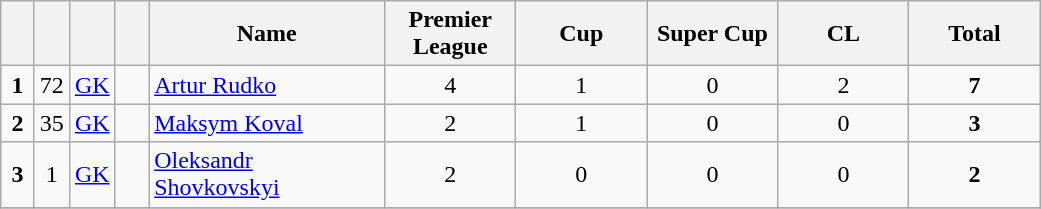<table class="wikitable" style="text-align:center">
<tr>
<th width=15></th>
<th width=15></th>
<th width=15></th>
<th width=15></th>
<th width=150>Name</th>
<th width=80>Premier League</th>
<th width=80>Cup</th>
<th width=80>Super Cup</th>
<th width=80>CL</th>
<th width=80>Total</th>
</tr>
<tr>
<td><strong>1</strong></td>
<td>72</td>
<td><a href='#'>GK</a></td>
<td></td>
<td align=left><a href='#'>Artur Rudko</a></td>
<td>4</td>
<td>1</td>
<td>0</td>
<td>2</td>
<td><strong>7</strong></td>
</tr>
<tr>
<td><strong>2</strong></td>
<td>35</td>
<td><a href='#'>GK</a></td>
<td></td>
<td align=left><a href='#'>Maksym Koval</a></td>
<td>2</td>
<td>1</td>
<td>0</td>
<td>0</td>
<td><strong>3</strong></td>
</tr>
<tr>
<td><strong>3</strong></td>
<td>1</td>
<td><a href='#'>GK</a></td>
<td></td>
<td align=left><a href='#'>Oleksandr Shovkovskyi</a></td>
<td>2</td>
<td>0</td>
<td>0</td>
<td>0</td>
<td><strong>2</strong></td>
</tr>
<tr>
</tr>
</table>
